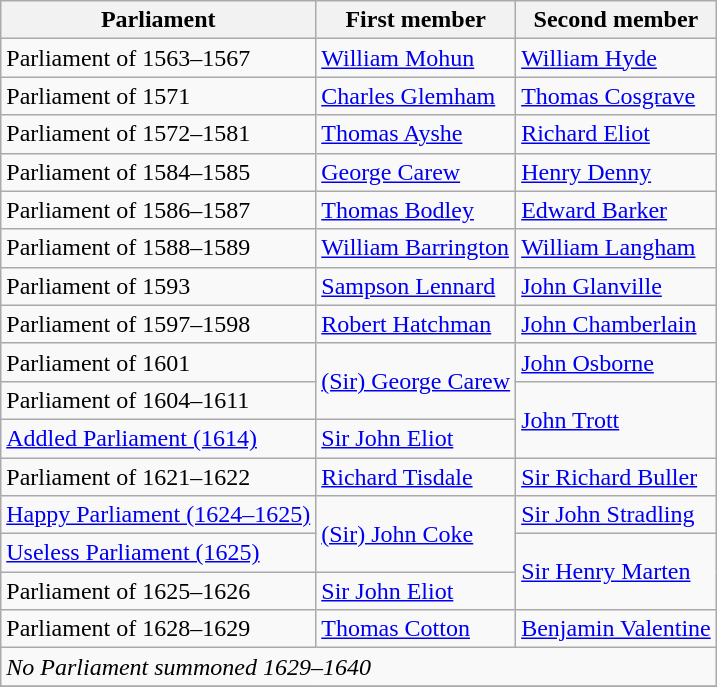<table class="wikitable">
<tr>
<th>Parliament</th>
<th>First member</th>
<th>Second member</th>
</tr>
<tr>
<td>Parliament of 1563–1567</td>
<td><a href='#'>William Mohun</a></td>
<td><a href='#'>William Hyde</a></td>
</tr>
<tr>
<td>Parliament of 1571</td>
<td><a href='#'>Charles Glemham</a></td>
<td><a href='#'>Thomas Cosgrave</a></td>
</tr>
<tr>
<td>Parliament of 1572–1581</td>
<td><a href='#'>Thomas Ayshe</a></td>
<td><a href='#'>Richard Eliot</a></td>
</tr>
<tr>
<td>Parliament of 1584–1585</td>
<td><a href='#'>George Carew</a></td>
<td><a href='#'>Henry Denny</a></td>
</tr>
<tr>
<td>Parliament of 1586–1587</td>
<td><a href='#'>Thomas Bodley</a></td>
<td><a href='#'>Edward Barker</a></td>
</tr>
<tr>
<td>Parliament of 1588–1589</td>
<td><a href='#'>William Barrington</a></td>
<td><a href='#'>William Langham</a></td>
</tr>
<tr>
<td>Parliament of 1593</td>
<td><a href='#'>Sampson Lennard</a></td>
<td><a href='#'>John Glanville</a></td>
</tr>
<tr>
<td>Parliament of 1597–1598</td>
<td><a href='#'>Robert Hatchman</a></td>
<td><a href='#'>John Chamberlain</a></td>
</tr>
<tr>
<td>Parliament of 1601</td>
<td rowspan="2"><a href='#'>(Sir) George Carew</a></td>
<td><a href='#'>John Osborne</a></td>
</tr>
<tr>
<td>Parliament of 1604–1611</td>
<td rowspan="2"><a href='#'>John Trott</a></td>
</tr>
<tr>
<td><a href='#'>Addled Parliament (1614)</a></td>
<td><a href='#'>Sir John Eliot</a></td>
</tr>
<tr>
<td>Parliament of 1621–1622</td>
<td><a href='#'>Richard Tisdale</a></td>
<td><a href='#'>Sir Richard Buller</a></td>
</tr>
<tr>
<td><a href='#'>Happy Parliament (1624–1625)</a></td>
<td rowspan="2"><a href='#'>(Sir) John Coke</a></td>
<td><a href='#'>Sir John Stradling</a></td>
</tr>
<tr>
<td><a href='#'>Useless Parliament (1625)</a></td>
<td rowspan="2"><a href='#'>Sir Henry Marten</a></td>
</tr>
<tr>
<td>Parliament of 1625–1626</td>
<td><a href='#'>Sir John Eliot</a></td>
</tr>
<tr>
<td>Parliament of 1628–1629</td>
<td><a href='#'>Thomas Cotton</a></td>
<td><a href='#'>Benjamin Valentine</a></td>
</tr>
<tr>
<td colspan="4"><em>No Parliament summoned 1629–1640</em></td>
</tr>
<tr>
</tr>
</table>
